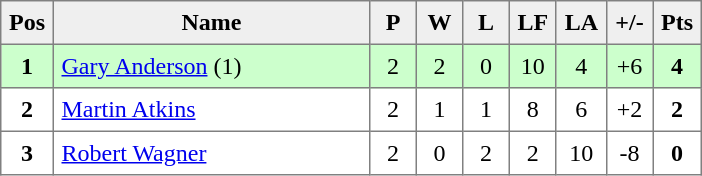<table style=border-collapse:collapse border=1 cellspacing=0 cellpadding=5>
<tr align=center bgcolor=#efefef>
<th width=20>Pos</th>
<th width=200>Name</th>
<th width=20>P</th>
<th width=20>W</th>
<th width=20>L</th>
<th width=20>LF</th>
<th width=20>LA</th>
<th width=20>+/-</th>
<th width=20>Pts</th>
</tr>
<tr align=center style="background: #ccffcc;">
<td><strong>1</strong></td>
<td align="left"> <a href='#'>Gary Anderson</a> (1)</td>
<td>2</td>
<td>2</td>
<td>0</td>
<td>10</td>
<td>4</td>
<td>+6</td>
<td><strong>4</strong></td>
</tr>
<tr align=center>
<td><strong>2</strong></td>
<td align="left"> <a href='#'>Martin Atkins</a></td>
<td>2</td>
<td>1</td>
<td>1</td>
<td>8</td>
<td>6</td>
<td>+2</td>
<td><strong>2</strong></td>
</tr>
<tr align=center>
<td><strong>3</strong></td>
<td align="left"> <a href='#'>Robert Wagner</a></td>
<td>2</td>
<td>0</td>
<td>2</td>
<td>2</td>
<td>10</td>
<td>-8</td>
<td><strong>0</strong></td>
</tr>
</table>
